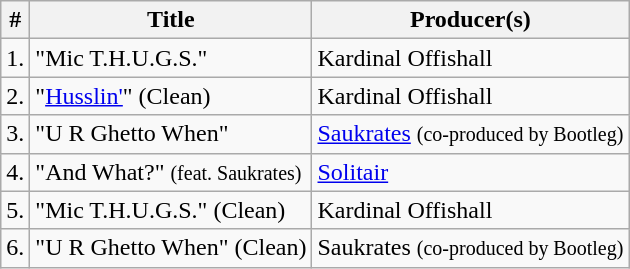<table class="wikitable">
<tr>
<th>#</th>
<th>Title</th>
<th>Producer(s)</th>
</tr>
<tr>
<td>1.</td>
<td>"Mic T.H.U.G.S."</td>
<td>Kardinal Offishall</td>
</tr>
<tr>
<td>2.</td>
<td>"<a href='#'>Husslin'</a>" (Clean)</td>
<td>Kardinal Offishall</td>
</tr>
<tr>
<td>3.</td>
<td>"U R Ghetto When"</td>
<td><a href='#'>Saukrates</a> <small>(co-produced by Bootleg)</small></td>
</tr>
<tr>
<td>4.</td>
<td>"And What?" <small>(feat. Saukrates)</small></td>
<td><a href='#'>Solitair</a></td>
</tr>
<tr>
<td>5.</td>
<td>"Mic T.H.U.G.S." (Clean)</td>
<td>Kardinal Offishall</td>
</tr>
<tr>
<td>6.</td>
<td>"U R Ghetto When" (Clean)</td>
<td>Saukrates <small>(co-produced by Bootleg)</small></td>
</tr>
</table>
